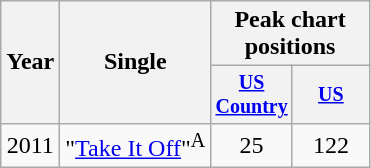<table class="wikitable" style="text-align:center;">
<tr>
<th rowspan="2">Year</th>
<th rowspan="2">Single</th>
<th colspan="2">Peak chart<br>positions</th>
</tr>
<tr style="font-size:smaller;">
<th width="45"><a href='#'>US Country</a></th>
<th width="45"><a href='#'>US</a></th>
</tr>
<tr>
<td>2011</td>
<td align="left">"<a href='#'>Take It Off</a>"<sup>A</sup></td>
<td>25</td>
<td>122</td>
</tr>
</table>
